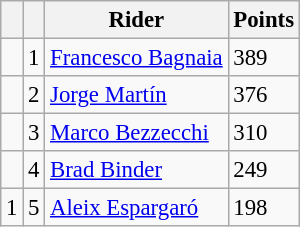<table class="wikitable" style="font-size: 95%;">
<tr>
<th></th>
<th></th>
<th>Rider</th>
<th>Points</th>
</tr>
<tr>
<td></td>
<td align=center>1</td>
<td> <a href='#'>Francesco Bagnaia</a></td>
<td align=left>389</td>
</tr>
<tr>
<td></td>
<td align=center>2</td>
<td> <a href='#'>Jorge Martín</a></td>
<td align=left>376</td>
</tr>
<tr>
<td></td>
<td align=center>3</td>
<td> <a href='#'>Marco Bezzecchi</a></td>
<td align=left>310</td>
</tr>
<tr>
<td></td>
<td align=center>4</td>
<td> <a href='#'>Brad Binder</a></td>
<td align=left>249</td>
</tr>
<tr>
<td> 1</td>
<td align=center>5</td>
<td> <a href='#'>Aleix Espargaró</a></td>
<td align=left>198</td>
</tr>
</table>
